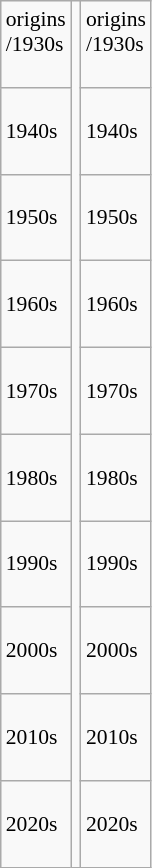<table class="wikitable" style="font-size:90%;">
<tr style="height:11%;" height="11%">
<td>origins<br>/1930s<br> </td>
<td rowspan="10"><br>






























</td>
<td>origins<br>/1930s<br> </td>
</tr>
<tr style="height:10%;" height="10%">
<td><br>1940s<br> </td>
<td><br>1940s<br> </td>
</tr>
<tr style="height:10%;" height="10%">
<td><br>1950s<br> </td>
<td><br>1950s<br> </td>
</tr>
<tr style="height:10%;" height="10%">
<td><br>1960s<br> </td>
<td><br>1960s<br> </td>
</tr>
<tr style="height:10%;" height="10%">
<td><br>1970s<br> </td>
<td><br>1970s<br> </td>
</tr>
<tr style="height:10%;" height="10%">
<td><br>1980s<br> </td>
<td><br>1980s<br> </td>
</tr>
<tr style="height:10%;" height="10%">
<td><br>1990s<br> </td>
<td><br>1990s<br> </td>
</tr>
<tr style="height:10%;" height="10%">
<td><br>2000s<br> </td>
<td><br>2000s<br> </td>
</tr>
<tr style="height:10%;" height="10%">
<td><br>2010s<br> </td>
<td><br>2010s<br> </td>
</tr>
<tr style="height:10%;" height="10%">
<td><br>2020s<br> </td>
<td><br>2020s<br> </td>
</tr>
</table>
